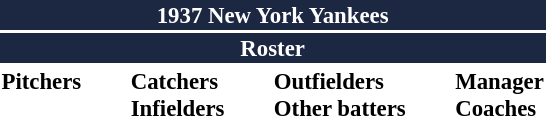<table class="toccolours" style="font-size: 95%;">
<tr>
<th colspan="10" style="background-color: #1c2841; color: white; text-align: center;">1937 New York Yankees</th>
</tr>
<tr>
<td colspan="10" style="background-color: #1c2841; color: white; text-align: center;"><strong>Roster</strong></td>
</tr>
<tr>
<td valign="top"><strong>Pitchers</strong><br>










</td>
<td width="25px"></td>
<td valign="top"><strong>Catchers</strong><br>


<strong>Infielders</strong>





</td>
<td width="25px"></td>
<td valign="top"><strong>Outfielders</strong><br>





<strong>Other batters</strong>
</td>
<td width="25px"></td>
<td valign="top"><strong>Manager</strong><br>
<strong>Coaches</strong>


</td>
</tr>
</table>
